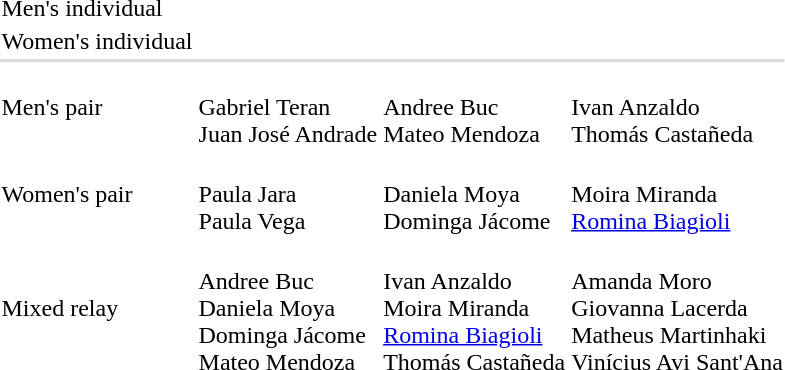<table>
<tr>
<td>Men's individual</td>
<td nowrap></td>
<td></td>
<td></td>
</tr>
<tr>
<td>Women's individual</td>
<td></td>
<td></td>
<td></td>
</tr>
<tr bgcolor=#dddddd>
<td colspan=4></td>
</tr>
<tr>
<td>Men's pair</td>
<td><br>Gabriel Teran<br>Juan José Andrade</td>
<td><br>Andree Buc<br>Mateo Mendoza</td>
<td><br>Ivan Anzaldo<br>Thomás Castañeda</td>
</tr>
<tr>
<td>Women's pair</td>
<td><br>Paula Jara<br>Paula Vega</td>
<td><br>Daniela Moya<br>Dominga Jácome</td>
<td><br>Moira Miranda<br><a href='#'>Romina Biagioli</a></td>
</tr>
<tr>
<td>Mixed relay</td>
<td><br>Andree Buc<br>Daniela Moya<br>Dominga Jácome<br>Mateo Mendoza</td>
<td nowrap><br>Ivan Anzaldo<br>Moira Miranda<br><a href='#'>Romina Biagioli</a><br>Thomás Castañeda</td>
<td nowrap><br>Amanda Moro<br>Giovanna Lacerda<br>Matheus Martinhaki<br>Vinícius Avi Sant'Ana</td>
</tr>
</table>
